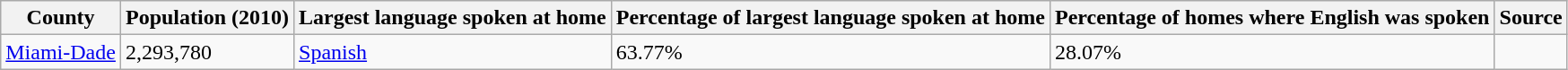<table class="wikitable sortable">
<tr>
<th>County</th>
<th data-sort-type="number">Population (2010)</th>
<th>Largest language spoken at home</th>
<th>Percentage of largest language spoken at home</th>
<th>Percentage of homes where English was spoken</th>
<th>Source</th>
</tr>
<tr>
<td><a href='#'>Miami-Dade</a></td>
<td>2,293,780</td>
<td><a href='#'>Spanish</a></td>
<td>63.77%</td>
<td>28.07%</td>
<td></td>
</tr>
</table>
